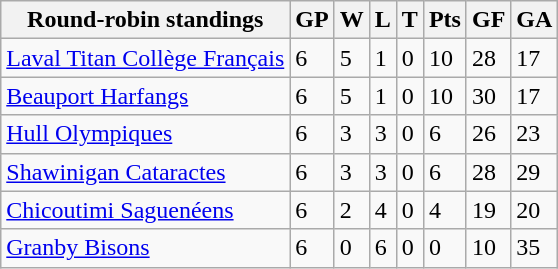<table class="wikitable">
<tr>
<th>Round-robin standings</th>
<th>GP</th>
<th>W</th>
<th>L</th>
<th>T</th>
<th>Pts</th>
<th>GF</th>
<th>GA</th>
</tr>
<tr>
<td><a href='#'>Laval Titan Collège Français</a></td>
<td>6</td>
<td>5</td>
<td>1</td>
<td>0</td>
<td>10</td>
<td>28</td>
<td>17</td>
</tr>
<tr>
<td><a href='#'>Beauport Harfangs</a></td>
<td>6</td>
<td>5</td>
<td>1</td>
<td>0</td>
<td>10</td>
<td>30</td>
<td>17</td>
</tr>
<tr>
<td><a href='#'>Hull Olympiques</a></td>
<td>6</td>
<td>3</td>
<td>3</td>
<td>0</td>
<td>6</td>
<td>26</td>
<td>23</td>
</tr>
<tr>
<td><a href='#'>Shawinigan Cataractes</a></td>
<td>6</td>
<td>3</td>
<td>3</td>
<td>0</td>
<td>6</td>
<td>28</td>
<td>29</td>
</tr>
<tr>
<td><a href='#'>Chicoutimi Saguenéens</a></td>
<td>6</td>
<td>2</td>
<td>4</td>
<td>0</td>
<td>4</td>
<td>19</td>
<td>20</td>
</tr>
<tr>
<td><a href='#'>Granby Bisons</a></td>
<td>6</td>
<td>0</td>
<td>6</td>
<td>0</td>
<td>0</td>
<td>10</td>
<td>35</td>
</tr>
</table>
